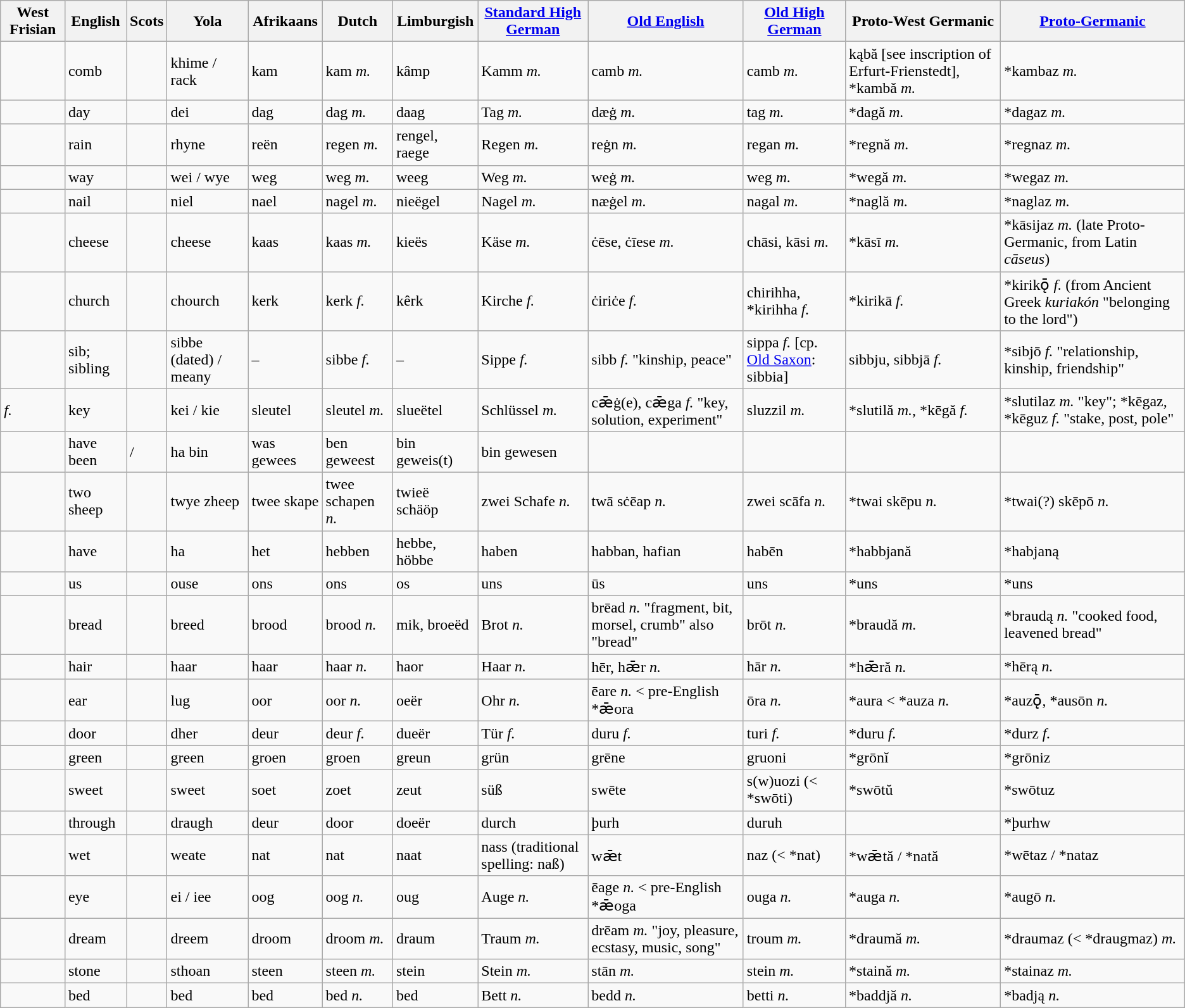<table class="wikitable sortable">
<tr>
<th>West Frisian</th>
<th>English</th>
<th>Scots</th>
<th>Yola</th>
<th>Afrikaans</th>
<th>Dutch</th>
<th>Limburgish</th>
<th><a href='#'>Standard High German</a></th>
<th><a href='#'>Old English</a></th>
<th><a href='#'>Old High German</a></th>
<th>Proto-West Germanic</th>
<th><a href='#'>Proto-Germanic</a></th>
</tr>
<tr>
<td></td>
<td>comb</td>
<td></td>
<td>khime / rack</td>
<td>kam</td>
<td>kam <em>m.</em></td>
<td>kâmp</td>
<td>Kamm <em>m.</em></td>
<td>camb <em>m.</em></td>
<td>camb <em>m.</em></td>
<td>kąbă [see inscription of Erfurt-Frienstedt], *kambă <em>m.</em></td>
<td>*kambaz <em>m.</em></td>
</tr>
<tr>
<td></td>
<td>day</td>
<td></td>
<td>dei</td>
<td>dag</td>
<td>dag <em>m.</em></td>
<td>daag</td>
<td>Tag <em>m.</em></td>
<td>dæġ <em>m.</em></td>
<td>tag <em>m.</em></td>
<td>*dagă <em>m.</em></td>
<td>*dagaz <em>m.</em></td>
</tr>
<tr>
<td></td>
<td>rain</td>
<td></td>
<td>rhyne</td>
<td>reën</td>
<td>regen <em>m.</em></td>
<td>rengel, raege</td>
<td>Regen <em>m.</em></td>
<td>reġn <em>m.</em></td>
<td>regan <em>m.</em></td>
<td>*regnă <em>m.</em></td>
<td>*regnaz <em>m.</em></td>
</tr>
<tr>
<td></td>
<td>way</td>
<td></td>
<td>wei / wye</td>
<td>weg</td>
<td>weg <em>m.</em></td>
<td>weeg</td>
<td>Weg <em>m.</em></td>
<td>weġ <em>m.</em></td>
<td>weg <em>m.</em></td>
<td>*wegă <em>m.</em></td>
<td>*wegaz <em>m.</em></td>
</tr>
<tr>
<td></td>
<td>nail</td>
<td></td>
<td>niel</td>
<td>nael</td>
<td>nagel <em>m.</em></td>
<td>nieëgel</td>
<td>Nagel <em>m.</em></td>
<td>næġel <em>m.</em></td>
<td>nagal <em>m.</em></td>
<td>*naglă <em>m.</em></td>
<td>*naglaz <em>m.</em></td>
</tr>
<tr>
<td></td>
<td>cheese</td>
<td></td>
<td>cheese</td>
<td>kaas</td>
<td>kaas <em>m.</em></td>
<td>kieës</td>
<td>Käse <em>m.</em></td>
<td>ċēse, ċīese <em>m.</em></td>
<td>chāsi, kāsi <em>m.</em></td>
<td>*kāsī <em>m.</em></td>
<td>*kāsijaz <em>m.</em> (late Proto-Germanic, from Latin <em>cāseus</em>)</td>
</tr>
<tr>
<td></td>
<td>church</td>
<td></td>
<td>chourch</td>
<td>kerk</td>
<td>kerk <em>f.</em></td>
<td>kêrk</td>
<td>Kirche <em>f.</em></td>
<td>ċiriċe <em>f.</em></td>
<td>chirihha, *kirihha <em>f.</em></td>
<td>*kirikā <em>f.</em></td>
<td>*kirikǭ <em>f.</em> (from Ancient Greek <em>kuriakón</em> "belonging to the lord")</td>
</tr>
<tr>
<td></td>
<td>sib; sibling</td>
<td></td>
<td>sibbe (dated) / meany</td>
<td>–</td>
<td>sibbe <em>f.</em></td>
<td>–</td>
<td>Sippe <em>f.</em></td>
<td>sibb <em>f.</em> "kinship, peace"</td>
<td>sippa <em>f.</em> [cp. <a href='#'>Old Saxon</a>: sibbia]</td>
<td>sibbju, sibbjā <em>f.</em></td>
<td>*sibjō <em>f.</em> "relationship, kinship, friendship"</td>
</tr>
<tr>
<td> <em>f.</em></td>
<td>key</td>
<td></td>
<td>kei / kie</td>
<td>sleutel</td>
<td>sleutel <em>m.</em></td>
<td>slueëtel</td>
<td>Schlüssel <em>m.</em></td>
<td>cǣġ(e), cǣga <em>f.</em> "key, solution, experiment"</td>
<td>sluzzil <em>m.</em></td>
<td>*slutilă <em>m.</em>, *kēgă <em>f.</em></td>
<td>*slutilaz <em>m.</em> "key"; *kēgaz, *kēguz <em>f.</em> "stake, post, pole"</td>
</tr>
<tr>
<td></td>
<td>have been</td>
<td>/</td>
<td>ha bin</td>
<td>was gewees</td>
<td>ben geweest</td>
<td>bin geweis(t)</td>
<td>bin gewesen</td>
<td></td>
<td></td>
<td></td>
<td></td>
</tr>
<tr>
<td></td>
<td>two sheep</td>
<td></td>
<td>twye zheep</td>
<td>twee skape</td>
<td>twee schapen <em>n.</em></td>
<td>twieë schäöp</td>
<td>zwei Schafe <em>n.</em></td>
<td>twā sċēap <em>n.</em></td>
<td>zwei scāfa <em>n.</em></td>
<td>*twai skēpu <em>n.</em></td>
<td>*twai(?) skēpō <em>n.</em></td>
</tr>
<tr>
<td></td>
<td>have</td>
<td></td>
<td>ha</td>
<td>het</td>
<td>hebben</td>
<td>hebbe, höbbe</td>
<td>haben</td>
<td>habban, hafian</td>
<td>habēn</td>
<td>*habbjană</td>
<td>*habjaną</td>
</tr>
<tr>
<td></td>
<td>us</td>
<td></td>
<td>ouse</td>
<td>ons</td>
<td>ons</td>
<td>os</td>
<td>uns</td>
<td>ūs</td>
<td>uns</td>
<td>*uns</td>
<td>*uns</td>
</tr>
<tr>
<td></td>
<td>bread</td>
<td></td>
<td>breed</td>
<td>brood</td>
<td>brood <em>n.</em></td>
<td>mik, broeëd</td>
<td>Brot <em>n.</em></td>
<td>brēad <em>n.</em> "fragment, bit, morsel, crumb" also "bread"</td>
<td>brōt <em>n.</em></td>
<td>*braudă <em>m.</em></td>
<td>*braudą <em>n.</em> "cooked food, leavened bread"</td>
</tr>
<tr>
<td></td>
<td>hair</td>
<td></td>
<td>haar</td>
<td>haar</td>
<td>haar <em>n.</em></td>
<td>haor</td>
<td>Haar <em>n.</em></td>
<td>hēr, hǣr <em>n.</em></td>
<td>hār <em>n.</em></td>
<td>*hǣră <em>n.</em></td>
<td>*hērą <em>n.</em></td>
</tr>
<tr>
<td></td>
<td>ear</td>
<td></td>
<td>lug</td>
<td>oor</td>
<td>oor <em>n.</em></td>
<td>oeër</td>
<td>Ohr <em>n.</em></td>
<td>ēare <em>n.</em> < pre-English *ǣora</td>
<td>ōra <em>n.</em></td>
<td>*aura < *auza <em>n.</em></td>
<td>*auzǭ, *ausōn  <em>n.</em></td>
</tr>
<tr>
<td></td>
<td>door</td>
<td></td>
<td>dher</td>
<td>deur</td>
<td>deur <em>f.</em></td>
<td>dueër</td>
<td>Tür <em>f.</em></td>
<td>duru <em>f.</em></td>
<td>turi <em>f.</em></td>
<td>*duru <em>f.</em></td>
<td>*durz <em>f.</em></td>
</tr>
<tr>
<td></td>
<td>green</td>
<td></td>
<td>green</td>
<td>groen</td>
<td>groen</td>
<td>greun</td>
<td>grün</td>
<td>grēne</td>
<td>gruoni</td>
<td>*grōnĭ</td>
<td>*grōniz</td>
</tr>
<tr>
<td></td>
<td>sweet</td>
<td></td>
<td>sweet</td>
<td>soet</td>
<td>zoet</td>
<td>zeut</td>
<td>süß</td>
<td>swēte</td>
<td>s(w)uozi (< *swōti)</td>
<td>*swōtŭ</td>
<td>*swōtuz</td>
</tr>
<tr>
<td></td>
<td>through</td>
<td></td>
<td>draugh</td>
<td>deur</td>
<td>door</td>
<td>doeër</td>
<td>durch</td>
<td>þurh</td>
<td>duruh</td>
<td></td>
<td>*þurhw</td>
</tr>
<tr>
<td></td>
<td>wet</td>
<td></td>
<td>weate</td>
<td>nat</td>
<td>nat</td>
<td>naat</td>
<td>nass (traditional spelling: naß)</td>
<td>wǣt</td>
<td>naz (< *nat)</td>
<td>*wǣtă / *nată</td>
<td>*wētaz / *nataz</td>
</tr>
<tr>
<td></td>
<td>eye</td>
<td></td>
<td>ei / iee</td>
<td>oog</td>
<td>oog <em>n.</em></td>
<td>oug</td>
<td>Auge <em>n.</em></td>
<td>ēage <em>n.</em> < pre-English *ǣoga</td>
<td>ouga <em>n.</em></td>
<td>*auga <em>n.</em></td>
<td>*augō <em>n.</em></td>
</tr>
<tr>
<td></td>
<td>dream</td>
<td></td>
<td>dreem</td>
<td>droom</td>
<td>droom <em>m.</em></td>
<td>draum</td>
<td>Traum <em>m.</em></td>
<td>drēam <em>m.</em> "joy, pleasure, ecstasy, music, song"</td>
<td>troum <em>m.</em></td>
<td>*draumă <em>m.</em></td>
<td>*draumaz (< *draugmaz) <em>m.</em></td>
</tr>
<tr>
<td></td>
<td>stone</td>
<td></td>
<td>sthoan</td>
<td>steen</td>
<td>steen <em>m.</em></td>
<td>stein</td>
<td>Stein <em>m.</em></td>
<td>stān <em>m.</em></td>
<td>stein <em>m.</em></td>
<td>*staină <em>m.</em></td>
<td>*stainaz <em>m.</em></td>
</tr>
<tr>
<td></td>
<td>bed</td>
<td></td>
<td>bed</td>
<td>bed</td>
<td>bed <em>n.</em></td>
<td>bed</td>
<td>Bett <em>n.</em></td>
<td>bedd <em>n.</em></td>
<td>betti <em>n.</em></td>
<td>*baddjă <em>n.</em></td>
<td>*badją <em>n.</em></td>
</tr>
</table>
